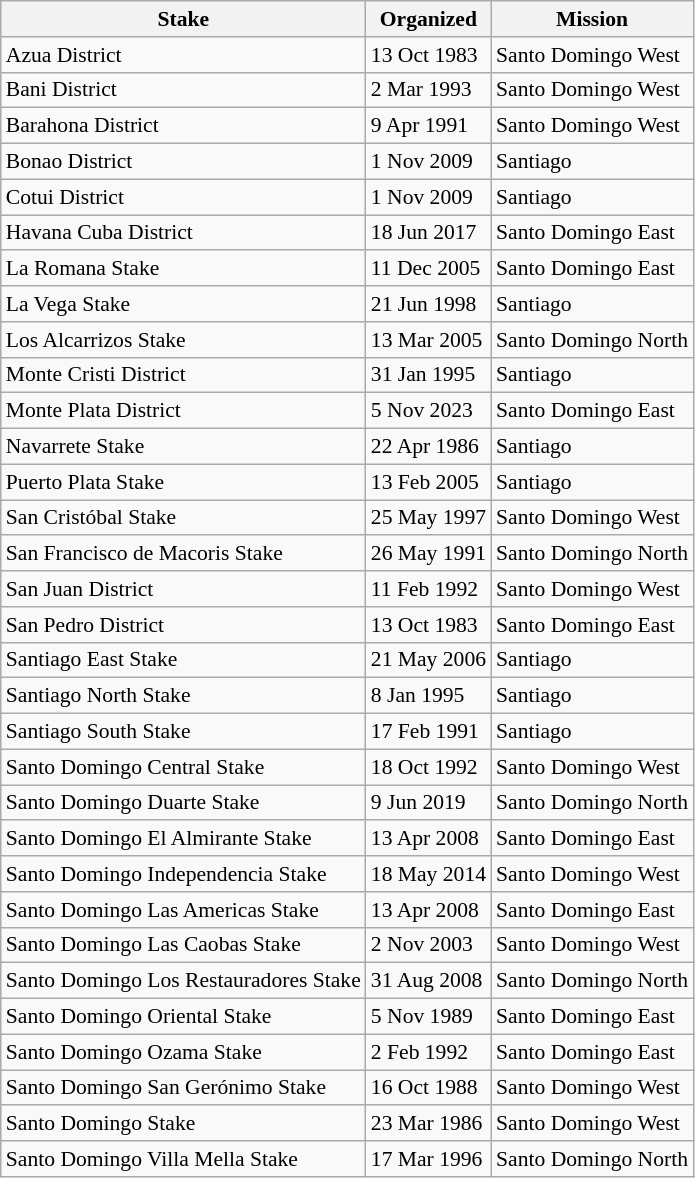<table class="wikitable sortable mw-collapsible mw-collapsed" style="font-size:90%">
<tr>
<th>Stake</th>
<th data-sort-type=date>Organized</th>
<th>Mission</th>
</tr>
<tr>
<td>Azua  District</td>
<td>13 Oct 1983</td>
<td> Santo Domingo West</td>
</tr>
<tr>
<td>Bani  District</td>
<td>2 Mar 1993</td>
<td> Santo Domingo West</td>
</tr>
<tr>
<td>Barahona  District</td>
<td>9 Apr 1991</td>
<td> Santo Domingo West</td>
</tr>
<tr>
<td>Bonao  District</td>
<td>1 Nov 2009</td>
<td> Santiago</td>
</tr>
<tr>
<td>Cotui  District</td>
<td>1 Nov 2009</td>
<td> Santiago</td>
</tr>
<tr>
<td>Havana Cuba District</td>
<td>18 Jun 2017</td>
<td> Santo Domingo East</td>
</tr>
<tr>
<td>La Romana  Stake</td>
<td>11 Dec 2005</td>
<td> Santo Domingo East</td>
</tr>
<tr>
<td>La Vega  Stake</td>
<td>21 Jun 1998</td>
<td> Santiago</td>
</tr>
<tr>
<td>Los Alcarrizos  Stake</td>
<td>13 Mar 2005</td>
<td> Santo Domingo North</td>
</tr>
<tr>
<td>Monte Cristi  District</td>
<td>31 Jan 1995</td>
<td> Santiago</td>
</tr>
<tr>
<td>Monte Plata  District</td>
<td>5 Nov 2023</td>
<td> Santo Domingo East</td>
</tr>
<tr>
<td>Navarrete  Stake</td>
<td>22 Apr 1986</td>
<td> Santiago</td>
</tr>
<tr>
<td>Puerto Plata  Stake</td>
<td>13 Feb 2005</td>
<td> Santiago</td>
</tr>
<tr>
<td>San Cristóbal  Stake</td>
<td>25 May 1997</td>
<td> Santo Domingo West</td>
</tr>
<tr>
<td>San Francisco de Macoris  Stake</td>
<td>26 May 1991</td>
<td> Santo Domingo North</td>
</tr>
<tr>
<td>San Juan  District</td>
<td>11 Feb 1992</td>
<td> Santo Domingo West</td>
</tr>
<tr>
<td>San Pedro  District</td>
<td>13 Oct 1983</td>
<td> Santo Domingo East</td>
</tr>
<tr>
<td>Santiago  East Stake</td>
<td>21 May 2006</td>
<td> Santiago</td>
</tr>
<tr>
<td>Santiago  North Stake</td>
<td>8 Jan 1995</td>
<td> Santiago</td>
</tr>
<tr>
<td>Santiago  South Stake</td>
<td>17 Feb 1991</td>
<td> Santiago</td>
</tr>
<tr>
<td>Santo Domingo  Central Stake</td>
<td>18 Oct 1992</td>
<td> Santo Domingo West</td>
</tr>
<tr>
<td>Santo Domingo  Duarte Stake</td>
<td>9 Jun 2019</td>
<td> Santo Domingo North</td>
</tr>
<tr>
<td>Santo Domingo  El Almirante Stake</td>
<td>13 Apr 2008</td>
<td> Santo Domingo East</td>
</tr>
<tr>
<td>Santo Domingo  Independencia Stake</td>
<td>18 May 2014</td>
<td> Santo Domingo West</td>
</tr>
<tr>
<td>Santo Domingo  Las Americas Stake</td>
<td>13 Apr 2008</td>
<td> Santo Domingo East</td>
</tr>
<tr>
<td>Santo Domingo  Las Caobas Stake</td>
<td>2 Nov 2003</td>
<td> Santo Domingo West</td>
</tr>
<tr>
<td>Santo Domingo  Los Restauradores Stake</td>
<td>31 Aug 2008</td>
<td> Santo Domingo North</td>
</tr>
<tr>
<td>Santo Domingo  Oriental Stake</td>
<td>5 Nov 1989</td>
<td> Santo Domingo East</td>
</tr>
<tr>
<td>Santo Domingo  Ozama Stake</td>
<td>2 Feb 1992</td>
<td> Santo Domingo East</td>
</tr>
<tr>
<td>Santo Domingo  San Gerónimo Stake</td>
<td>16 Oct 1988</td>
<td> Santo Domingo West</td>
</tr>
<tr>
<td>Santo Domingo  Stake</td>
<td>23 Mar 1986</td>
<td> Santo Domingo West</td>
</tr>
<tr>
<td>Santo Domingo  Villa Mella Stake</td>
<td>17 Mar 1996</td>
<td> Santo Domingo North</td>
</tr>
</table>
